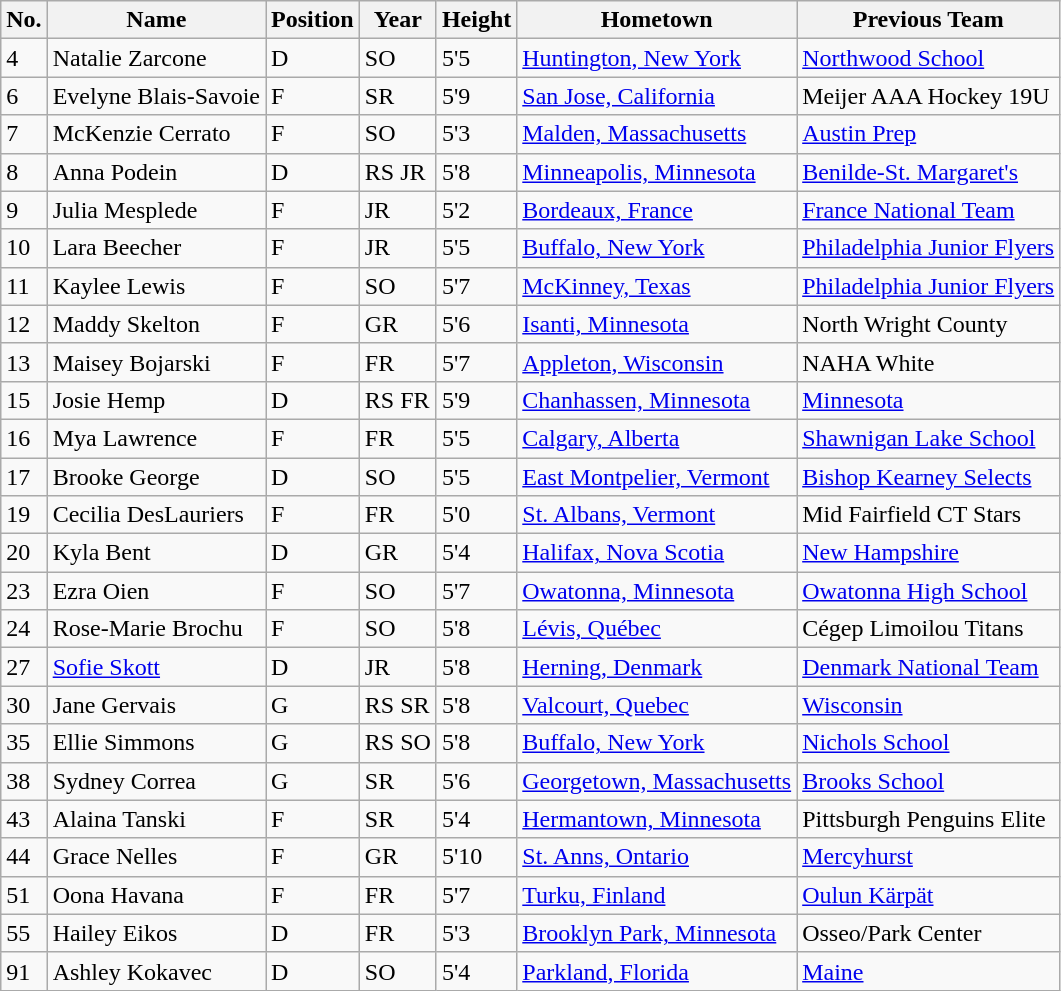<table class="wikitable sortable">
<tr>
<th>No.</th>
<th>Name</th>
<th>Position</th>
<th>Year</th>
<th>Height</th>
<th>Hometown</th>
<th>Previous Team</th>
</tr>
<tr>
<td>4</td>
<td>Natalie Zarcone</td>
<td>D</td>
<td>SO</td>
<td>5'5</td>
<td><a href='#'>Huntington, New York</a></td>
<td><a href='#'>Northwood School</a></td>
</tr>
<tr>
<td>6</td>
<td>Evelyne Blais-Savoie</td>
<td>F</td>
<td>SR</td>
<td>5'9</td>
<td><a href='#'>San Jose, California</a></td>
<td>Meijer AAA Hockey 19U</td>
</tr>
<tr>
<td>7</td>
<td>McKenzie Cerrato</td>
<td>F</td>
<td>SO</td>
<td>5'3</td>
<td><a href='#'>Malden, Massachusetts</a></td>
<td><a href='#'>Austin Prep </a></td>
</tr>
<tr>
<td>8</td>
<td>Anna Podein</td>
<td>D</td>
<td>RS JR</td>
<td>5'8</td>
<td><a href='#'>Minneapolis, Minnesota</a></td>
<td><a href='#'>Benilde-St. Margaret's</a></td>
</tr>
<tr>
<td>9</td>
<td>Julia Mesplede</td>
<td>F</td>
<td>JR</td>
<td>5'2</td>
<td><a href='#'>Bordeaux, France</a></td>
<td><a href='#'>France National Team</a></td>
</tr>
<tr>
<td>10</td>
<td>Lara Beecher</td>
<td>F</td>
<td>JR</td>
<td>5'5</td>
<td><a href='#'>Buffalo, New York</a></td>
<td><a href='#'>Philadelphia Junior Flyers</a></td>
</tr>
<tr>
<td>11</td>
<td>Kaylee Lewis</td>
<td>F</td>
<td>SO</td>
<td>5'7</td>
<td><a href='#'>McKinney, Texas</a></td>
<td><a href='#'>Philadelphia Junior Flyers</a></td>
</tr>
<tr>
<td>12</td>
<td>Maddy Skelton</td>
<td>F</td>
<td>GR</td>
<td>5'6</td>
<td><a href='#'>Isanti, Minnesota</a></td>
<td>North Wright County</td>
</tr>
<tr>
<td>13</td>
<td>Maisey Bojarski</td>
<td>F</td>
<td>FR</td>
<td>5'7</td>
<td><a href='#'>Appleton, Wisconsin</a></td>
<td>NAHA White</td>
</tr>
<tr>
<td>15</td>
<td>Josie Hemp</td>
<td>D</td>
<td>RS FR</td>
<td>5'9</td>
<td><a href='#'>Chanhassen, Minnesota</a></td>
<td><a href='#'>Minnesota</a></td>
</tr>
<tr>
<td>16</td>
<td>Mya Lawrence</td>
<td>F</td>
<td>FR</td>
<td>5'5</td>
<td><a href='#'>Calgary, Alberta</a></td>
<td><a href='#'>Shawnigan Lake School</a></td>
</tr>
<tr>
<td>17</td>
<td>Brooke George</td>
<td>D</td>
<td>SO</td>
<td>5'5</td>
<td><a href='#'>East Montpelier, Vermont</a></td>
<td><a href='#'>Bishop Kearney Selects</a></td>
</tr>
<tr>
<td>19</td>
<td>Cecilia DesLauriers</td>
<td>F</td>
<td>FR</td>
<td>5'0</td>
<td><a href='#'>St. Albans, Vermont</a></td>
<td>Mid Fairfield CT Stars</td>
</tr>
<tr>
<td>20</td>
<td>Kyla Bent</td>
<td>D</td>
<td>GR</td>
<td>5'4</td>
<td><a href='#'>Halifax, Nova Scotia</a></td>
<td><a href='#'>New Hampshire</a></td>
</tr>
<tr>
<td>23</td>
<td>Ezra Oien</td>
<td>F</td>
<td>SO</td>
<td>5'7</td>
<td><a href='#'>Owatonna, Minnesota</a></td>
<td><a href='#'>Owatonna High School</a></td>
</tr>
<tr>
<td>24</td>
<td>Rose-Marie Brochu</td>
<td>F</td>
<td>SO</td>
<td>5'8</td>
<td><a href='#'>Lévis, Québec</a></td>
<td>Cégep Limoilou Titans</td>
</tr>
<tr>
<td>27</td>
<td><a href='#'>Sofie Skott</a></td>
<td>D</td>
<td>JR</td>
<td>5'8</td>
<td><a href='#'>Herning, Denmark</a></td>
<td><a href='#'>Denmark National Team</a></td>
</tr>
<tr>
<td>30</td>
<td>Jane Gervais</td>
<td>G</td>
<td>RS SR</td>
<td>5'8</td>
<td><a href='#'>Valcourt, Quebec</a></td>
<td><a href='#'>Wisconsin</a></td>
</tr>
<tr>
<td>35</td>
<td>Ellie Simmons</td>
<td>G</td>
<td>RS SO</td>
<td>5'8</td>
<td><a href='#'>Buffalo, New York</a></td>
<td><a href='#'>Nichols School</a></td>
</tr>
<tr>
<td>38</td>
<td>Sydney Correa</td>
<td>G</td>
<td>SR</td>
<td>5'6</td>
<td><a href='#'>Georgetown, Massachusetts</a></td>
<td><a href='#'>Brooks School</a></td>
</tr>
<tr>
<td>43</td>
<td>Alaina Tanski</td>
<td>F</td>
<td>SR</td>
<td>5'4</td>
<td><a href='#'>Hermantown, Minnesota</a></td>
<td>Pittsburgh Penguins Elite</td>
</tr>
<tr>
<td>44</td>
<td>Grace Nelles</td>
<td>F</td>
<td>GR</td>
<td>5'10</td>
<td><a href='#'>St. Anns, Ontario</a></td>
<td><a href='#'>Mercyhurst</a></td>
</tr>
<tr>
<td>51</td>
<td>Oona Havana</td>
<td>F</td>
<td>FR</td>
<td>5'7</td>
<td><a href='#'>Turku, Finland</a></td>
<td><a href='#'>Oulun Kärpät</a></td>
</tr>
<tr>
<td>55</td>
<td>Hailey Eikos</td>
<td>D</td>
<td>FR</td>
<td>5'3</td>
<td><a href='#'>Brooklyn Park, Minnesota</a></td>
<td>Osseo/Park Center</td>
</tr>
<tr>
<td>91</td>
<td>Ashley Kokavec</td>
<td>D</td>
<td>SO</td>
<td>5'4</td>
<td><a href='#'>Parkland, Florida</a></td>
<td><a href='#'>Maine</a></td>
</tr>
</table>
